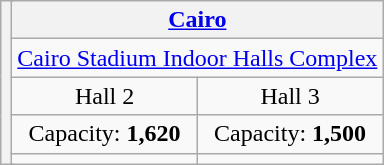<table class="wikitable" style="text-align:center">
<tr>
<th rowspan=5 colspan=2></th>
<th colspan=2><a href='#'>Cairo</a></th>
</tr>
<tr>
<td colspan=2><a href='#'>Cairo Stadium Indoor Halls Complex</a></td>
</tr>
<tr>
<td>Hall 2</td>
<td>Hall 3</td>
</tr>
<tr>
<td>Capacity: <strong>1,620</strong></td>
<td>Capacity: <strong>1,500</strong></td>
</tr>
<tr>
<td></td>
<td></td>
</tr>
</table>
